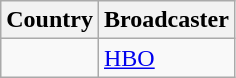<table class="wikitable">
<tr>
<th align=center>Country</th>
<th align=center>Broadcaster</th>
</tr>
<tr>
<td></td>
<td><a href='#'>HBO</a></td>
</tr>
</table>
